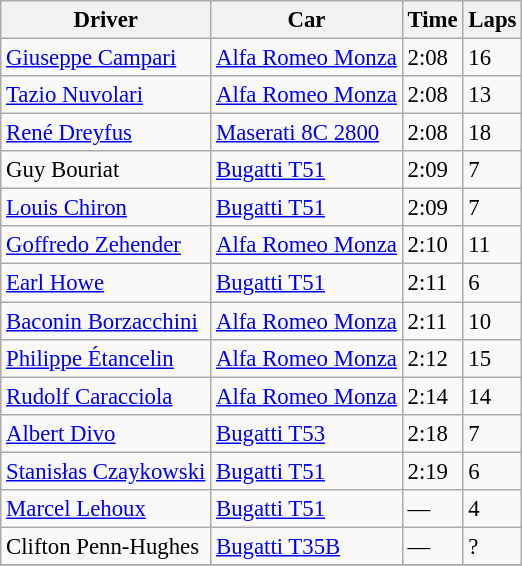<table class=wikitable style="font-size:95%">
<tr>
<th>Driver</th>
<th>Car</th>
<th>Time</th>
<th>Laps</th>
</tr>
<tr>
<td> <a href='#'>Giuseppe Campari</a></td>
<td><a href='#'>Alfa Romeo Monza</a></td>
<td>2:08</td>
<td>16</td>
</tr>
<tr>
<td> <a href='#'>Tazio Nuvolari</a></td>
<td><a href='#'>Alfa Romeo Monza</a></td>
<td>2:08</td>
<td>13</td>
</tr>
<tr>
<td> <a href='#'>René Dreyfus</a></td>
<td><a href='#'>Maserati 8C 2800</a></td>
<td>2:08</td>
<td>18</td>
</tr>
<tr>
<td> Guy Bouriat</td>
<td><a href='#'>Bugatti T51</a></td>
<td>2:09</td>
<td>7</td>
</tr>
<tr>
<td> <a href='#'>Louis Chiron</a></td>
<td><a href='#'>Bugatti T51</a></td>
<td>2:09</td>
<td>7</td>
</tr>
<tr>
<td> <a href='#'>Goffredo Zehender</a></td>
<td><a href='#'>Alfa Romeo Monza</a></td>
<td>2:10</td>
<td>11</td>
</tr>
<tr>
<td> <a href='#'>Earl Howe</a></td>
<td><a href='#'>Bugatti T51</a></td>
<td>2:11</td>
<td>6</td>
</tr>
<tr>
<td> <a href='#'>Baconin Borzacchini</a></td>
<td><a href='#'>Alfa Romeo Monza</a></td>
<td>2:11</td>
<td>10</td>
</tr>
<tr>
<td> <a href='#'>Philippe Étancelin</a></td>
<td><a href='#'>Alfa Romeo Monza</a></td>
<td>2:12</td>
<td>15</td>
</tr>
<tr>
<td> <a href='#'>Rudolf Caracciola</a></td>
<td><a href='#'>Alfa Romeo Monza</a></td>
<td>2:14</td>
<td>14</td>
</tr>
<tr>
<td> <a href='#'>Albert Divo</a></td>
<td><a href='#'>Bugatti T53</a></td>
<td>2:18</td>
<td>7</td>
</tr>
<tr>
<td> <a href='#'>Stanisłas Czaykowski</a></td>
<td><a href='#'>Bugatti T51</a></td>
<td>2:19</td>
<td>6</td>
</tr>
<tr>
<td> <a href='#'>Marcel Lehoux</a></td>
<td><a href='#'>Bugatti T51</a></td>
<td>—</td>
<td>4</td>
</tr>
<tr>
<td> Clifton Penn-Hughes</td>
<td><a href='#'>Bugatti T35B</a></td>
<td>—</td>
<td>?</td>
</tr>
<tr>
</tr>
</table>
